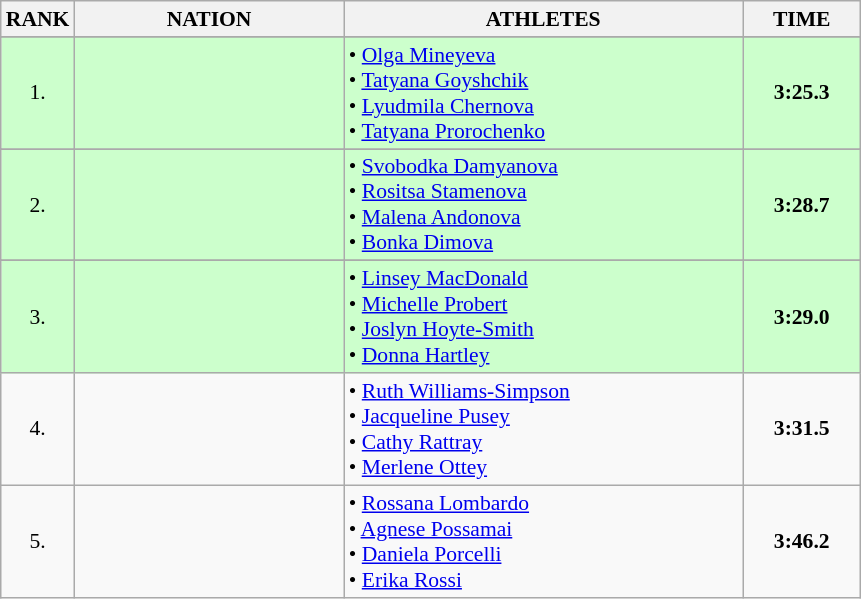<table class="wikitable" style="border-collapse: collapse; font-size: 90%;">
<tr>
<th>RANK</th>
<th style="width: 12em">NATION</th>
<th style="width: 18em">ATHLETES</th>
<th style="width: 5em">TIME</th>
</tr>
<tr>
</tr>
<tr style="background:#ccffcc;">
<td align="center">1.</td>
<td align="center"></td>
<td>• <a href='#'>Olga Mineyeva</a><br>• <a href='#'>Tatyana Goyshchik</a><br>• <a href='#'>Lyudmila Chernova</a><br>• <a href='#'>Tatyana Prorochenko</a></td>
<td align="center"><strong>3:25.3</strong></td>
</tr>
<tr>
</tr>
<tr style="background:#ccffcc;">
<td align="center">2.</td>
<td align="center"></td>
<td>• <a href='#'>Svobodka Damyanova</a><br>• <a href='#'>Rositsa Stamenova</a><br>• <a href='#'>Malena Andonova</a><br>• <a href='#'>Bonka Dimova</a></td>
<td align="center"><strong>3:28.7</strong></td>
</tr>
<tr>
</tr>
<tr style="background:#ccffcc;">
<td align="center">3.</td>
<td align="center"></td>
<td>• <a href='#'>Linsey MacDonald</a><br>• <a href='#'>Michelle Probert</a><br>• <a href='#'>Joslyn Hoyte-Smith</a><br>• <a href='#'>Donna Hartley</a></td>
<td align="center"><strong>3:29.0</strong></td>
</tr>
<tr>
<td align="center">4.</td>
<td align="center"></td>
<td>• <a href='#'>Ruth Williams-Simpson</a><br>• <a href='#'>Jacqueline Pusey</a><br>• <a href='#'>Cathy Rattray</a><br>• <a href='#'>Merlene Ottey</a></td>
<td align="center"><strong>3:31.5</strong></td>
</tr>
<tr>
<td align="center">5.</td>
<td align="center"></td>
<td>• <a href='#'>Rossana Lombardo</a><br>• <a href='#'>Agnese Possamai</a><br>• <a href='#'>Daniela Porcelli</a><br>• <a href='#'>Erika Rossi</a></td>
<td align="center"><strong>3:46.2</strong></td>
</tr>
</table>
